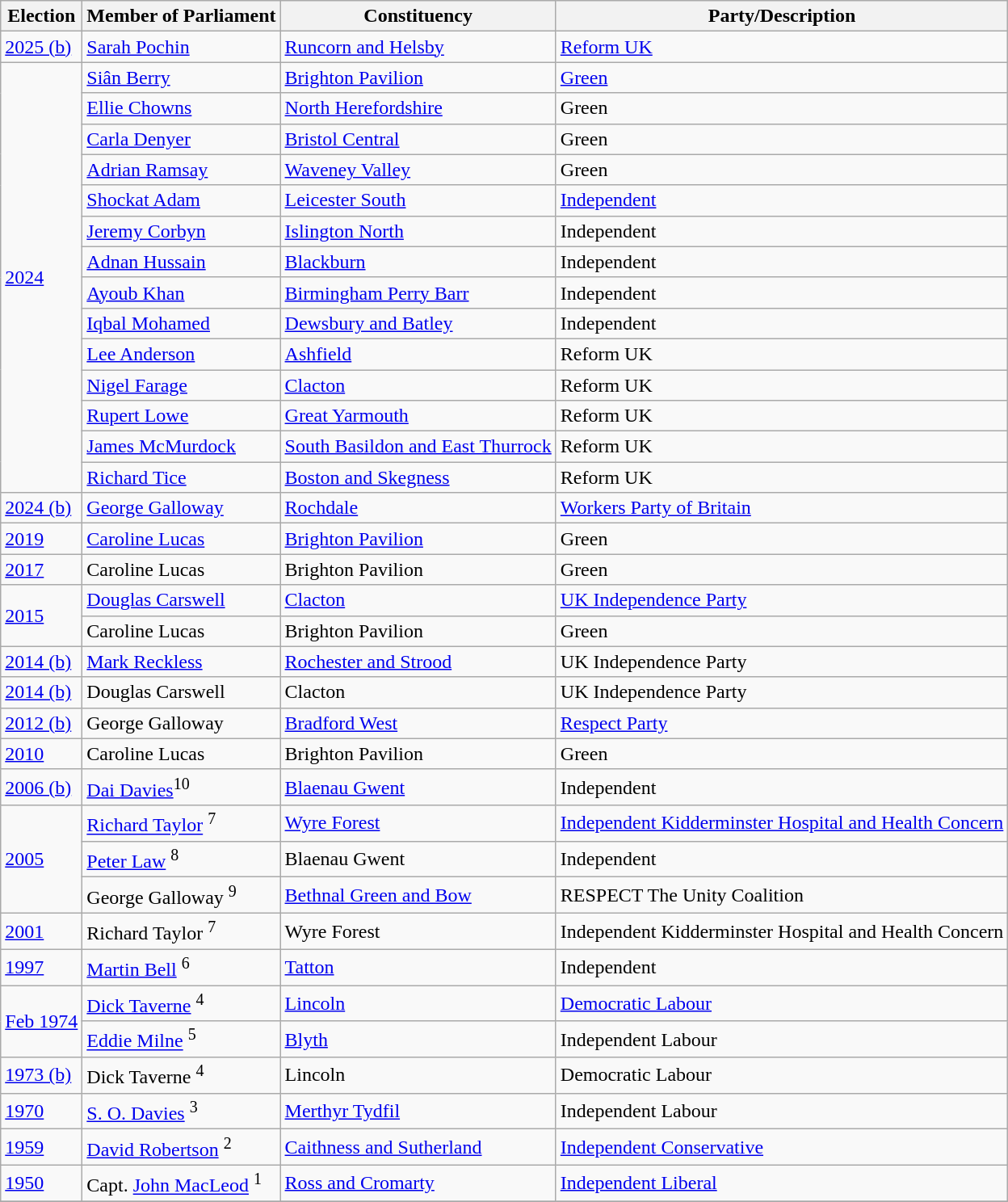<table class="wikitable">
<tr>
<th>Election</th>
<th>Member of Parliament</th>
<th>Constituency</th>
<th>Party/Description</th>
</tr>
<tr>
<td><a href='#'>2025 (b)</a></td>
<td><a href='#'>Sarah Pochin</a></td>
<td><a href='#'>Runcorn and Helsby</a></td>
<td><a href='#'>Reform UK</a></td>
</tr>
<tr>
<td rowspan="14"><a href='#'>2024</a></td>
<td><a href='#'>Siân Berry</a></td>
<td><a href='#'>Brighton Pavilion</a></td>
<td><a href='#'>Green</a></td>
</tr>
<tr>
<td><a href='#'>Ellie Chowns</a></td>
<td><a href='#'>North Herefordshire</a></td>
<td>Green</td>
</tr>
<tr>
<td><a href='#'>Carla Denyer</a></td>
<td><a href='#'>Bristol Central</a></td>
<td>Green</td>
</tr>
<tr>
<td><a href='#'>Adrian Ramsay</a></td>
<td><a href='#'>Waveney Valley</a></td>
<td>Green</td>
</tr>
<tr>
<td><a href='#'>Shockat Adam</a></td>
<td><a href='#'>Leicester South</a></td>
<td><a href='#'>Independent</a></td>
</tr>
<tr>
<td><a href='#'>Jeremy Corbyn</a></td>
<td><a href='#'>Islington North</a></td>
<td>Independent</td>
</tr>
<tr>
<td><a href='#'>Adnan Hussain</a></td>
<td><a href='#'>Blackburn</a></td>
<td>Independent</td>
</tr>
<tr>
<td><a href='#'>Ayoub Khan</a></td>
<td><a href='#'>Birmingham Perry Barr</a></td>
<td>Independent</td>
</tr>
<tr>
<td><a href='#'>Iqbal Mohamed</a></td>
<td><a href='#'>Dewsbury and Batley</a></td>
<td>Independent</td>
</tr>
<tr>
<td><a href='#'>Lee Anderson</a></td>
<td><a href='#'>Ashfield</a></td>
<td>Reform UK</td>
</tr>
<tr>
<td><a href='#'>Nigel Farage</a></td>
<td><a href='#'>Clacton</a></td>
<td>Reform UK</td>
</tr>
<tr>
<td><a href='#'>Rupert Lowe</a></td>
<td><a href='#'>Great Yarmouth</a></td>
<td>Reform UK</td>
</tr>
<tr>
<td><a href='#'>James McMurdock</a></td>
<td><a href='#'>South Basildon and East Thurrock</a></td>
<td>Reform UK</td>
</tr>
<tr>
<td><a href='#'>Richard Tice</a></td>
<td><a href='#'>Boston and Skegness</a></td>
<td>Reform UK</td>
</tr>
<tr>
<td><a href='#'>2024 (b)</a></td>
<td><a href='#'>George Galloway</a></td>
<td><a href='#'>Rochdale</a></td>
<td><a href='#'>Workers Party of Britain</a></td>
</tr>
<tr>
<td><a href='#'>2019</a></td>
<td><a href='#'>Caroline Lucas</a></td>
<td><a href='#'>Brighton Pavilion</a></td>
<td>Green</td>
</tr>
<tr>
<td><a href='#'>2017</a></td>
<td>Caroline Lucas</td>
<td>Brighton Pavilion</td>
<td>Green</td>
</tr>
<tr>
<td rowspan="2"><a href='#'>2015</a></td>
<td><a href='#'>Douglas Carswell</a></td>
<td><a href='#'>Clacton</a></td>
<td><a href='#'>UK Independence Party</a></td>
</tr>
<tr>
<td>Caroline Lucas</td>
<td>Brighton Pavilion</td>
<td>Green</td>
</tr>
<tr>
<td><a href='#'>2014 (b)</a></td>
<td><a href='#'>Mark Reckless</a></td>
<td><a href='#'>Rochester and Strood</a></td>
<td>UK Independence Party</td>
</tr>
<tr>
<td><a href='#'>2014 (b)</a></td>
<td>Douglas Carswell</td>
<td>Clacton</td>
<td>UK Independence Party</td>
</tr>
<tr>
<td><a href='#'>2012 (b)</a></td>
<td>George Galloway</td>
<td><a href='#'>Bradford West</a></td>
<td><a href='#'>Respect Party</a></td>
</tr>
<tr>
<td><a href='#'>2010</a></td>
<td>Caroline Lucas</td>
<td>Brighton Pavilion</td>
<td>Green</td>
</tr>
<tr>
<td><a href='#'>2006 (b)</a></td>
<td><a href='#'>Dai Davies</a><sup>10</sup></td>
<td><a href='#'>Blaenau Gwent</a></td>
<td>Independent</td>
</tr>
<tr>
<td rowspan="3"><a href='#'>2005</a></td>
<td><a href='#'>Richard Taylor</a> <sup>7</sup></td>
<td><a href='#'>Wyre Forest</a></td>
<td><a href='#'>Independent Kidderminster Hospital and Health Concern</a></td>
</tr>
<tr>
<td><a href='#'>Peter Law</a> <sup>8</sup></td>
<td>Blaenau Gwent</td>
<td>Independent</td>
</tr>
<tr>
<td>George Galloway <sup>9</sup></td>
<td><a href='#'>Bethnal Green and Bow</a></td>
<td>RESPECT The Unity Coalition</td>
</tr>
<tr>
<td><a href='#'>2001</a></td>
<td>Richard Taylor <sup>7</sup></td>
<td>Wyre Forest</td>
<td>Independent Kidderminster Hospital and Health Concern</td>
</tr>
<tr>
<td><a href='#'>1997</a></td>
<td><a href='#'>Martin Bell</a> <sup>6</sup></td>
<td><a href='#'>Tatton</a></td>
<td>Independent</td>
</tr>
<tr>
<td rowspan="2"><a href='#'>Feb 1974</a></td>
<td><a href='#'>Dick Taverne</a> <sup>4</sup></td>
<td><a href='#'>Lincoln</a></td>
<td><a href='#'>Democratic Labour</a></td>
</tr>
<tr>
<td><a href='#'>Eddie Milne</a> <sup>5</sup></td>
<td><a href='#'>Blyth</a></td>
<td>Independent Labour</td>
</tr>
<tr>
<td><a href='#'>1973 (b)</a></td>
<td>Dick Taverne <sup>4</sup></td>
<td>Lincoln</td>
<td>Democratic Labour</td>
</tr>
<tr>
<td><a href='#'>1970</a></td>
<td><a href='#'>S. O. Davies</a> <sup>3</sup></td>
<td><a href='#'>Merthyr Tydfil</a></td>
<td>Independent Labour</td>
</tr>
<tr>
<td><a href='#'>1959</a></td>
<td><a href='#'>David Robertson</a> <sup>2</sup></td>
<td><a href='#'>Caithness and Sutherland</a></td>
<td><a href='#'>Independent Conservative</a></td>
</tr>
<tr>
<td><a href='#'>1950</a></td>
<td>Capt. <a href='#'>John MacLeod</a> <sup>1</sup></td>
<td><a href='#'>Ross and Cromarty</a></td>
<td><a href='#'>Independent Liberal</a></td>
</tr>
<tr>
</tr>
</table>
